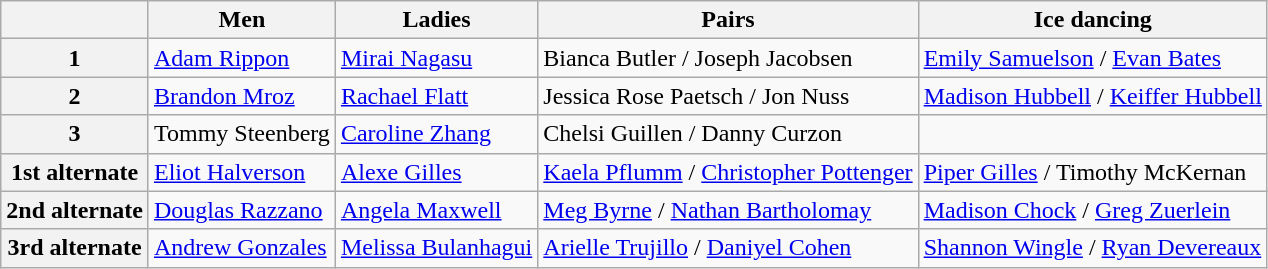<table class="wikitable">
<tr>
<th></th>
<th>Men</th>
<th>Ladies</th>
<th>Pairs</th>
<th>Ice dancing</th>
</tr>
<tr>
<th>1</th>
<td><a href='#'>Adam Rippon</a></td>
<td><a href='#'>Mirai Nagasu</a></td>
<td>Bianca Butler / Joseph Jacobsen</td>
<td><a href='#'>Emily Samuelson</a> / <a href='#'>Evan Bates</a></td>
</tr>
<tr>
<th>2</th>
<td><a href='#'>Brandon Mroz</a></td>
<td><a href='#'>Rachael Flatt</a></td>
<td>Jessica Rose Paetsch / Jon Nuss</td>
<td><a href='#'>Madison Hubbell</a> / <a href='#'>Keiffer Hubbell</a></td>
</tr>
<tr>
<th>3</th>
<td>Tommy Steenberg</td>
<td><a href='#'>Caroline Zhang</a></td>
<td>Chelsi Guillen / Danny Curzon</td>
<td></td>
</tr>
<tr>
<th>1st alternate</th>
<td><a href='#'>Eliot Halverson</a></td>
<td><a href='#'>Alexe Gilles</a></td>
<td><a href='#'>Kaela Pflumm</a> / <a href='#'>Christopher Pottenger</a></td>
<td><a href='#'>Piper Gilles</a> / Timothy McKernan</td>
</tr>
<tr>
<th>2nd alternate</th>
<td><a href='#'>Douglas Razzano</a></td>
<td><a href='#'>Angela Maxwell</a></td>
<td><a href='#'>Meg Byrne</a> / <a href='#'>Nathan Bartholomay</a></td>
<td><a href='#'>Madison Chock</a> / <a href='#'>Greg Zuerlein</a></td>
</tr>
<tr>
<th>3rd alternate</th>
<td><a href='#'>Andrew Gonzales</a></td>
<td><a href='#'>Melissa Bulanhagui</a></td>
<td><a href='#'>Arielle Trujillo</a> / <a href='#'>Daniyel Cohen</a></td>
<td><a href='#'>Shannon Wingle</a> / <a href='#'>Ryan Devereaux</a></td>
</tr>
</table>
